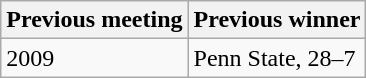<table class="wikitable">
<tr>
<th>Previous meeting</th>
<th>Previous winner</th>
</tr>
<tr>
<td>2009</td>
<td>Penn State, 28–7</td>
</tr>
</table>
